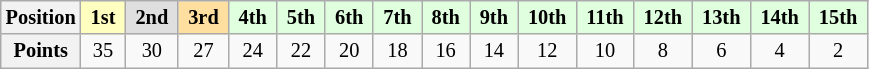<table class="wikitable" style="font-size:85%; text-align:center">
<tr>
<th>Position</th>
<td style="background:#ffffbf;"> <strong>1st</strong> </td>
<td style="background:#dfdfdf;"> <strong>2nd</strong> </td>
<td style="background:#ffdf9f;"> <strong>3rd</strong> </td>
<td style="background:#dfffdf;"> <strong>4th</strong> </td>
<td style="background:#dfffdf;"> <strong>5th</strong> </td>
<td style="background:#dfffdf;"> <strong>6th</strong> </td>
<td style="background:#dfffdf;"> <strong>7th</strong> </td>
<td style="background:#dfffdf;"> <strong>8th</strong> </td>
<td style="background:#dfffdf;"> <strong>9th</strong> </td>
<td style="background:#dfffdf;"> <strong>10th</strong> </td>
<td style="background:#dfffdf;"> <strong>11th</strong> </td>
<td style="background:#dfffdf;"> <strong>12th</strong> </td>
<td style="background:#dfffdf;"> <strong>13th</strong> </td>
<td style="background:#dfffdf;"> <strong>14th</strong> </td>
<td style="background:#dfffdf;"> <strong>15th</strong> </td>
</tr>
<tr>
<th>Points</th>
<td>35</td>
<td>30</td>
<td>27</td>
<td>24</td>
<td>22</td>
<td>20</td>
<td>18</td>
<td>16</td>
<td>14</td>
<td>12</td>
<td>10</td>
<td>8</td>
<td>6</td>
<td>4</td>
<td>2</td>
</tr>
</table>
